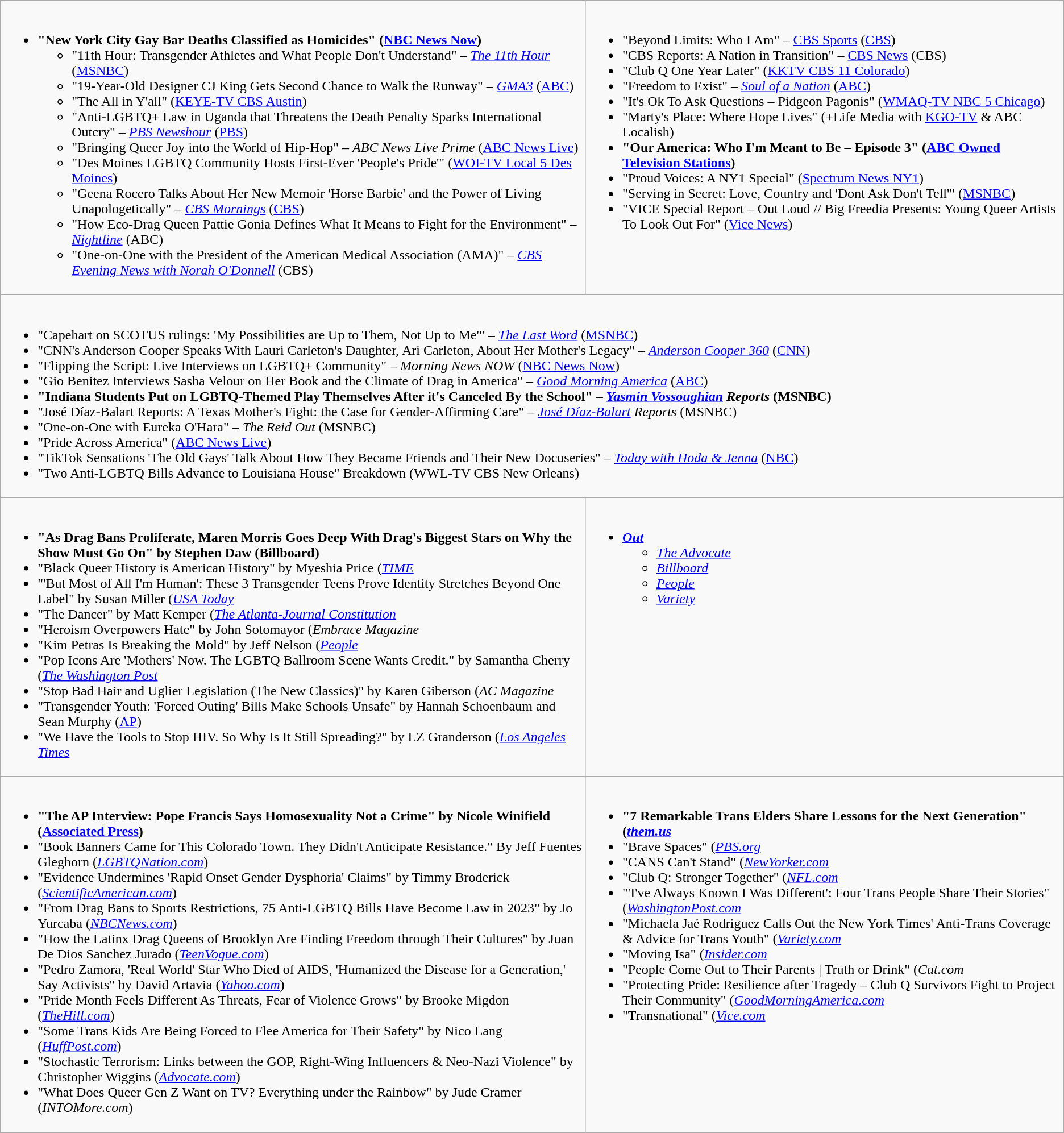<table class=wikitable>
<tr>
<td style="vertical-align:top; width:55%;"><br><ul><li><strong>"New York City Gay Bar Deaths Classified as Homicides" (<a href='#'>NBC News Now</a>)</strong><ul><li>"11th Hour: Transgender Athletes and What People Don't Understand" – <em><a href='#'>The 11th Hour</a></em> (<a href='#'>MSNBC</a>)</li><li>"19-Year-Old Designer CJ King Gets Second Chance to Walk the Runway" – <em><a href='#'>GMA3</a></em> (<a href='#'>ABC</a>)</li><li>"The All in Y'all" (<a href='#'>KEYE-TV CBS Austin</a>)</li><li>"Anti-LGBTQ+ Law in Uganda that Threatens the Death Penalty Sparks International Outcry" – <em><a href='#'>PBS Newshour</a></em> (<a href='#'>PBS</a>)</li><li>"Bringing Queer Joy into the World of Hip-Hop" – <em>ABC News Live Prime</em> (<a href='#'>ABC News Live</a>)</li><li>"Des Moines LGBTQ Community Hosts First-Ever 'People's Pride'" (<a href='#'>WOI-TV Local 5 Des Moines</a>)</li><li>"Geena Rocero Talks About Her New Memoir 'Horse Barbie' and the Power of Living Unapologetically" – <em><a href='#'>CBS Mornings</a></em> (<a href='#'>CBS</a>)</li><li>"How Eco-Drag Queen Pattie Gonia Defines What It Means to Fight for the Environment" – <em><a href='#'>Nightline</a></em> (ABC)</li><li>"One-on-One with the President of the American Medical Association (AMA)" – <em><a href='#'>CBS Evening News with Norah O'Donnell</a></em> (CBS)</li></ul></li></ul></td>
<td style="vertical-align:top; width:45%;"><br><ul><li>"Beyond Limits: Who I Am" – <a href='#'>CBS Sports</a> (<a href='#'>CBS</a>)</li><li>"CBS Reports: A Nation in Transition" – <a href='#'>CBS News</a> (CBS)</li><li>"Club Q One Year Later" (<a href='#'>KKTV CBS 11 Colorado</a>)</li><li>"Freedom to Exist" – <em><a href='#'>Soul of a Nation</a></em> (<a href='#'>ABC</a>)</li><li>"It's Ok To Ask Questions – Pidgeon Pagonis" (<a href='#'>WMAQ-TV NBC 5 Chicago</a>)</li><li>"Marty's Place: Where Hope Lives" (+Life Media with <a href='#'>KGO-TV</a> & ABC Localish)</li><li><strong>"Our America: Who I'm Meant to Be – Episode 3" (<a href='#'>ABC Owned Television Stations</a>)</strong></li><li>"Proud Voices: A NY1 Special" (<a href='#'>Spectrum News NY1</a>)</li><li>"Serving in Secret: Love, Country and 'Dont Ask Don't Tell'" (<a href='#'>MSNBC</a>)</li><li>"VICE Special Report – Out Loud // Big Freedia Presents: Young Queer Artists To Look Out For" (<a href='#'>Vice News</a>)</li></ul></td>
</tr>
<tr>
<td style="vertical-align:top; width:100%;" colspan="2"><br><ul><li>"Capehart on SCOTUS rulings: 'My Possibilities are Up to Them, Not Up to Me'" – <em><a href='#'>The Last Word</a></em> (<a href='#'>MSNBC</a>)</li><li>"CNN's Anderson Cooper Speaks With Lauri Carleton's Daughter, Ari Carleton, About Her Mother's Legacy" – <em><a href='#'>Anderson Cooper 360</a></em> (<a href='#'>CNN</a>)</li><li>"Flipping the Script: Live Interviews on LGBTQ+ Community" – <em>Morning News NOW</em> (<a href='#'>NBC News Now</a>)</li><li>"Gio Benitez Interviews Sasha Velour on Her Book and the Climate of Drag in America" – <em><a href='#'>Good Morning America</a></em> (<a href='#'>ABC</a>)</li><li><strong>"Indiana Students Put on LGBTQ-Themed Play Themselves After it's Canceled By the School" – <em><a href='#'>Yasmin Vossoughian</a> Reports</em> (MSNBC)</strong></li><li>"José Díaz-Balart Reports: A Texas Mother's Fight: the Case for Gender-Affirming Care" – <em><a href='#'>José Díaz-Balart</a> Reports</em> (MSNBC)</li><li>"One-on-One with Eureka O'Hara" – <em>The Reid Out</em> (MSNBC)</li><li>"Pride Across America" (<a href='#'>ABC News Live</a>)</li><li>"TikTok Sensations 'The Old Gays' Talk About How They Became Friends and Their New Docuseries" – <em><a href='#'>Today with Hoda & Jenna</a></em> (<a href='#'>NBC</a>)</li><li>"Two Anti-LGBTQ Bills Advance to Louisiana House" Breakdown (WWL-TV CBS New Orleans)</li></ul></td>
</tr>
<tr>
<td style="vertical-align:top; width:50%;"><br><ul><li><strong>"As Drag Bans Proliferate, Maren Morris Goes Deep With Drag's Biggest Stars on Why the Show Must Go On" by Stephen Daw (Billboard)</strong></li><li>"Black Queer History is American History" by Myeshia Price (<em><a href='#'>TIME</a></em></li><li>"'But Most of All I'm Human': These 3 Transgender Teens Prove Identity Stretches Beyond One Label" by Susan Miller (<em><a href='#'>USA Today</a></em></li><li>"The Dancer" by Matt Kemper (<em><a href='#'>The Atlanta-Journal Constitution</a></em></li><li>"Heroism Overpowers Hate" by John Sotomayor (<em>Embrace Magazine</em></li><li>"Kim Petras Is Breaking the Mold" by Jeff Nelson (<em><a href='#'>People</a></em></li><li>"Pop Icons Are 'Mothers' Now. The LGBTQ Ballroom Scene Wants Credit." by Samantha Cherry (<em><a href='#'>The Washington Post</a></em></li><li>"Stop Bad Hair and Uglier Legislation (The New Classics)" by Karen Giberson (<em>AC Magazine</em></li><li>"Transgender Youth: 'Forced Outing' Bills Make Schools Unsafe" by Hannah Schoenbaum and Sean Murphy (<a href='#'>AP</a>)</li><li>"We Have the Tools to Stop HIV. So Why Is It Still Spreading?" by LZ Granderson (<em><a href='#'>Los Angeles Times</a></em></li></ul></td>
<td style="vertical-align:top; width:50%;"><br><ul><li><strong><em><a href='#'>Out</a></em></strong><ul><li><em><a href='#'>The Advocate</a></em></li><li><em><a href='#'>Billboard</a></em></li><li><em><a href='#'>People</a></em></li><li><em><a href='#'>Variety</a></em></li></ul></li></ul></td>
</tr>
<tr>
<td style="vertical-align:top; width:50%;"><br><ul><li><strong>"The AP Interview: Pope Francis Says Homosexuality Not a Crime" by Nicole Winifield (<a href='#'>Associated Press</a>)</strong></li><li>"Book Banners Came for This Colorado Town. They Didn't Anticipate Resistance." By Jeff Fuentes Gleghorn (<em><a href='#'>LGBTQNation.com</a></em>)</li><li>"Evidence Undermines 'Rapid Onset Gender Dysphoria' Claims" by Timmy Broderick (<em><a href='#'>ScientificAmerican.com</a></em>)</li><li>"From Drag Bans to Sports Restrictions, 75 Anti-LGBTQ Bills Have Become Law in 2023" by Jo Yurcaba (<em><a href='#'>NBCNews.com</a></em>)</li><li>"How the Latinx Drag Queens of Brooklyn Are Finding Freedom through Their Cultures" by Juan De Dios Sanchez Jurado (<em><a href='#'>TeenVogue.com</a></em>)</li><li>"Pedro Zamora, 'Real World' Star Who Died of AIDS, 'Humanized the Disease for a Generation,' Say Activists" by David Artavia (<em><a href='#'>Yahoo.com</a></em>)</li><li>"Pride Month Feels Different As Threats, Fear of Violence Grows" by Brooke Migdon (<em><a href='#'>TheHill.com</a></em>)</li><li>"Some Trans Kids Are Being Forced to Flee America for Their Safety" by Nico Lang (<em><a href='#'>HuffPost.com</a></em>)</li><li>"Stochastic Terrorism: Links between the GOP, Right-Wing Influencers & Neo-Nazi Violence" by Christopher Wiggins (<em><a href='#'>Advocate.com</a></em>)</li><li>"What Does Queer Gen Z Want on TV? Everything under the Rainbow" by Jude Cramer (<em>INTOMore.com</em>)</li></ul></td>
<td style="vertical-align:top; width:50%;"><br><ul><li><strong>"7 Remarkable Trans Elders Share Lessons for the Next Generation" (<em><a href='#'>them.us</a></em></strong></li><li>"Brave Spaces" (<em><a href='#'>PBS.org</a></em></li><li>"CANS Can't Stand" (<em><a href='#'>NewYorker.com</a></em></li><li>"Club Q: Stronger Together" (<em><a href='#'>NFL.com</a></em></li><li>"'I've Always Known I Was Different': Four Trans People Share Their Stories" (<em><a href='#'>WashingtonPost.com</a></em></li><li>"Michaela Jaé Rodriguez Calls Out the New York Times' Anti-Trans Coverage & Advice for Trans Youth" (<em><a href='#'>Variety.com</a></em></li><li>"Moving Isa" (<em><a href='#'>Insider.com</a></em></li><li>"People Come Out to Their Parents | Truth or Drink" (<em>Cut.com</em></li><li>"Protecting Pride: Resilience after Tragedy – Club Q Survivors Fight to Project Their Community" (<em><a href='#'>GoodMorningAmerica.com</a></em></li><li>"Transnational" (<em><a href='#'>Vice.com</a></em></li></ul></td>
</tr>
</table>
